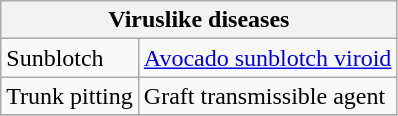<table class="wikitable" style="clear">
<tr>
<th colspan=2><strong>Viruslike diseases</strong><br></th>
</tr>
<tr>
<td>Sunblotch</td>
<td><a href='#'>Avocado sunblotch viroid</a></td>
</tr>
<tr>
<td>Trunk pitting</td>
<td>Graft transmissible agent</td>
</tr>
<tr>
</tr>
</table>
